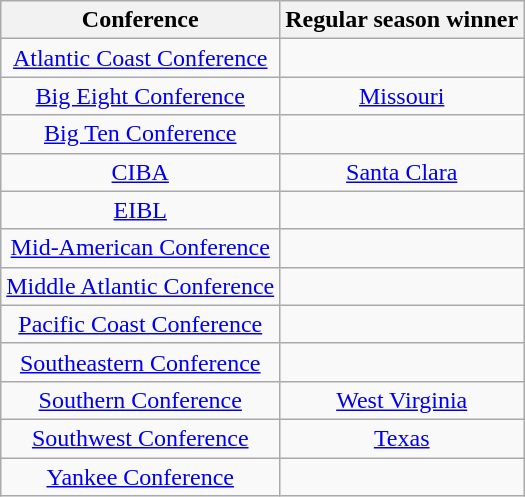<table class="wikitable" style="text-align:center;">
<tr>
<th>Conference</th>
<th>Regular season winner</th>
</tr>
<tr>
<td><a href='#'>Atlantic Coast Conference</a></td>
<td></td>
</tr>
<tr>
<td><a href='#'>Big Eight Conference</a></td>
<td><a href='#'>Missouri</a></td>
</tr>
<tr>
<td><a href='#'>Big Ten Conference</a></td>
<td></td>
</tr>
<tr>
<td><a href='#'>CIBA</a></td>
<td><a href='#'>Santa Clara</a></td>
</tr>
<tr>
<td><a href='#'>EIBL</a></td>
<td></td>
</tr>
<tr>
<td><a href='#'>Mid-American Conference</a></td>
<td></td>
</tr>
<tr>
<td><a href='#'>Middle Atlantic Conference</a></td>
<td></td>
</tr>
<tr>
<td><a href='#'>Pacific Coast Conference</a></td>
<td></td>
</tr>
<tr>
<td><a href='#'>Southeastern Conference</a></td>
<td></td>
</tr>
<tr>
<td><a href='#'>Southern Conference</a></td>
<td><a href='#'>West Virginia</a></td>
</tr>
<tr>
<td><a href='#'>Southwest Conference</a></td>
<td><a href='#'>Texas</a></td>
</tr>
<tr>
<td><a href='#'>Yankee Conference</a></td>
<td></td>
</tr>
</table>
